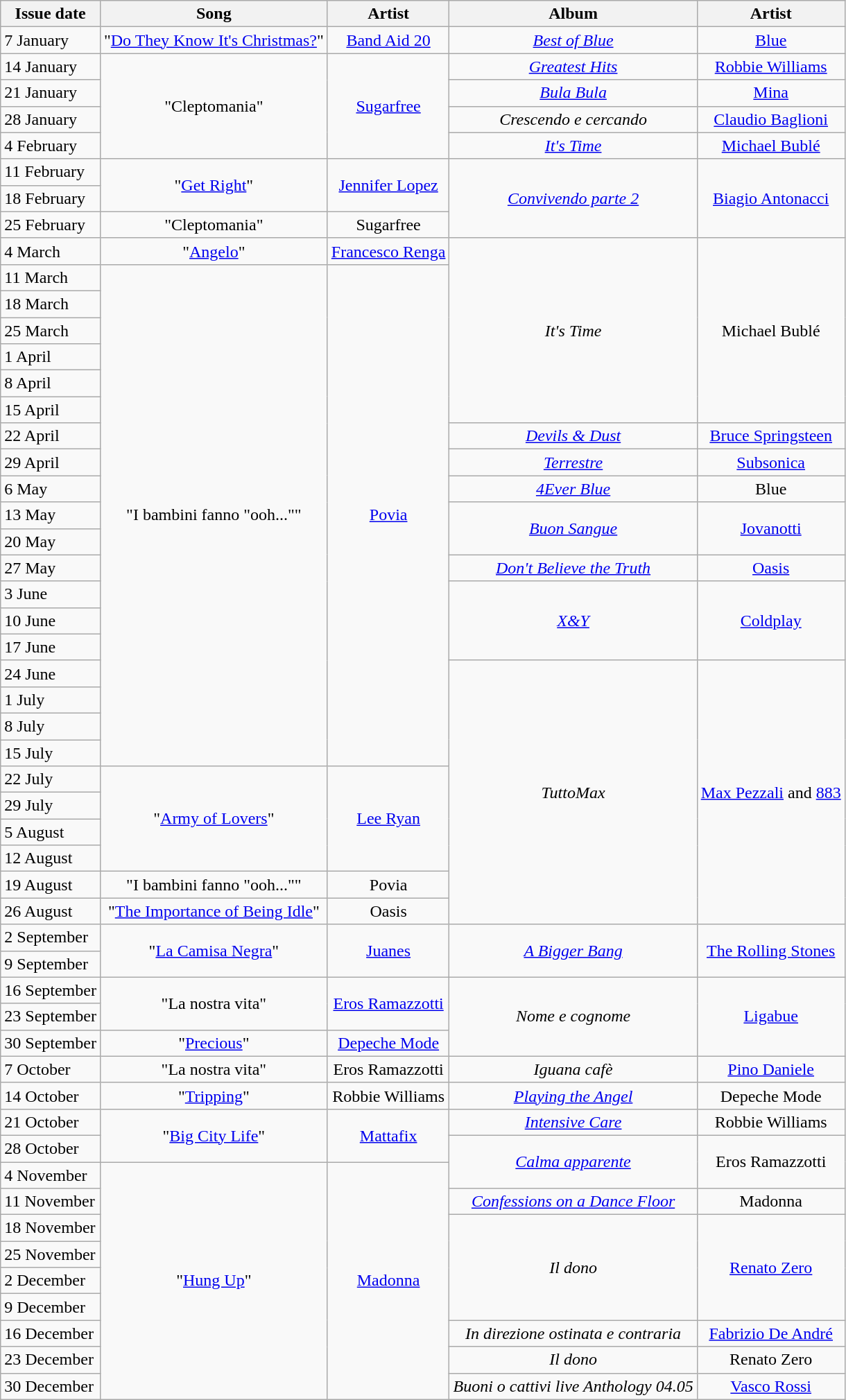<table class="wikitable">
<tr>
<th align="center">Issue date</th>
<th align="center">Song</th>
<th align="center">Artist</th>
<th align="center">Album</th>
<th align="center">Artist</th>
</tr>
<tr>
<td align="left">7 January</td>
<td align="center">"<a href='#'>Do They Know It's Christmas?</a>"</td>
<td align="center"><a href='#'>Band Aid 20</a></td>
<td align="center"><em><a href='#'>Best of Blue</a></em></td>
<td align="center"><a href='#'>Blue</a></td>
</tr>
<tr>
<td align="left">14 January</td>
<td align="center" rowspan="4">"Cleptomania"</td>
<td align="center" rowspan="4"><a href='#'>Sugarfree</a></td>
<td align="center"><em><a href='#'>Greatest Hits</a></em></td>
<td align="center"><a href='#'>Robbie Williams</a></td>
</tr>
<tr>
<td align="left">21 January</td>
<td align="center"><em><a href='#'>Bula Bula</a></em></td>
<td align="center"><a href='#'>Mina</a></td>
</tr>
<tr>
<td align="left">28 January</td>
<td align="center"><em>Crescendo e cercando</em></td>
<td align="center"><a href='#'>Claudio Baglioni</a></td>
</tr>
<tr>
<td align="left">4 February</td>
<td align="center"><em><a href='#'>It's Time</a></em></td>
<td align="center"><a href='#'>Michael Bublé</a></td>
</tr>
<tr>
<td align="left">11 February</td>
<td align="center" rowspan="2">"<a href='#'>Get Right</a>"</td>
<td align="center" rowspan="2"><a href='#'>Jennifer Lopez</a></td>
<td align="center" rowspan="3"><em><a href='#'>Convivendo parte 2</a></em></td>
<td align="center" rowspan="3"><a href='#'>Biagio Antonacci</a></td>
</tr>
<tr>
<td align="left">18 February</td>
</tr>
<tr>
<td align="left">25 February</td>
<td align="center">"Cleptomania"</td>
<td align="center">Sugarfree</td>
</tr>
<tr>
<td align="left">4 March</td>
<td align="center">"<a href='#'>Angelo</a>"</td>
<td align="center"><a href='#'>Francesco Renga</a></td>
<td align="center" rowspan="7"><em>It's Time</em></td>
<td align="center" rowspan="7">Michael Bublé</td>
</tr>
<tr>
<td align="left">11 March</td>
<td align="center" rowspan="19">"I bambini fanno "ooh...""</td>
<td align="center" rowspan="19"><a href='#'>Povia</a></td>
</tr>
<tr>
<td align="left">18 March</td>
</tr>
<tr>
<td align="left">25 March</td>
</tr>
<tr>
<td align="left">1 April</td>
</tr>
<tr>
<td align="left">8 April</td>
</tr>
<tr>
<td align="left">15 April</td>
</tr>
<tr>
<td align="left">22 April</td>
<td align="center"><em><a href='#'>Devils & Dust</a></em></td>
<td align="center"><a href='#'>Bruce Springsteen</a></td>
</tr>
<tr>
<td align="left">29 April</td>
<td align="center"><em><a href='#'>Terrestre</a></em></td>
<td align="center"><a href='#'>Subsonica</a></td>
</tr>
<tr>
<td align="left">6 May</td>
<td align="center"><em><a href='#'>4Ever Blue</a></em></td>
<td align="center">Blue</td>
</tr>
<tr>
<td align="left">13 May</td>
<td align="center" rowspan="2"><em><a href='#'>Buon Sangue</a></em></td>
<td align="center" rowspan="2"><a href='#'>Jovanotti</a></td>
</tr>
<tr>
<td align="left">20 May</td>
</tr>
<tr>
<td align="left">27 May</td>
<td align="center"><em><a href='#'>Don't Believe the Truth</a></em></td>
<td align="center"><a href='#'>Oasis</a></td>
</tr>
<tr>
<td align="left">3 June</td>
<td align="center" rowspan="3"><em><a href='#'>X&Y</a></em></td>
<td align="center" rowspan="3"><a href='#'>Coldplay</a></td>
</tr>
<tr>
<td align="left">10 June</td>
</tr>
<tr>
<td align="left">17 June</td>
</tr>
<tr>
<td align="left">24 June</td>
<td align="center" rowspan="10"><em>TuttoMax</em></td>
<td align="center" rowspan="10"><a href='#'>Max Pezzali</a> and <a href='#'>883</a></td>
</tr>
<tr>
<td align="left">1 July</td>
</tr>
<tr>
<td align="left">8 July</td>
</tr>
<tr>
<td align="left">15 July</td>
</tr>
<tr>
<td align="left">22 July</td>
<td align="center" rowspan="4">"<a href='#'>Army of Lovers</a>"</td>
<td align="center" rowspan="4"><a href='#'>Lee Ryan</a></td>
</tr>
<tr>
<td align="left">29 July</td>
</tr>
<tr>
<td align="left">5 August</td>
</tr>
<tr>
<td align="left">12 August</td>
</tr>
<tr>
<td align="left">19 August</td>
<td align="center">"I bambini fanno "ooh...""</td>
<td align="center">Povia</td>
</tr>
<tr>
<td align="left">26 August</td>
<td align="center">"<a href='#'>The Importance of Being Idle</a>"</td>
<td align="center">Oasis</td>
</tr>
<tr>
<td align="left">2 September</td>
<td align="center" rowspan="2">"<a href='#'>La Camisa Negra</a>"</td>
<td align="center" rowspan="2"><a href='#'>Juanes</a></td>
<td align="center" rowspan="2"><em><a href='#'>A Bigger Bang</a></em></td>
<td align="center" rowspan="2"><a href='#'>The Rolling Stones</a></td>
</tr>
<tr>
<td align="left">9 September</td>
</tr>
<tr>
<td align="left">16 September</td>
<td align="center" rowspan="2">"La nostra vita"</td>
<td align="center" rowspan="2"><a href='#'>Eros Ramazzotti</a></td>
<td align="center" rowspan="3"><em>Nome e cognome</em></td>
<td align="center" rowspan="3"><a href='#'>Ligabue</a></td>
</tr>
<tr>
<td align="left">23 September</td>
</tr>
<tr>
<td align="left">30 September</td>
<td align="center">"<a href='#'>Precious</a>"</td>
<td align="center"><a href='#'>Depeche Mode</a></td>
</tr>
<tr>
<td align="left">7 October</td>
<td align="center">"La nostra vita"</td>
<td align="center">Eros Ramazzotti</td>
<td align="center"><em>Iguana cafè</em></td>
<td align="center"><a href='#'>Pino Daniele</a></td>
</tr>
<tr>
<td align="left">14 October</td>
<td align="center">"<a href='#'>Tripping</a>"</td>
<td align="center">Robbie Williams</td>
<td align="center"><em><a href='#'>Playing the Angel</a></em></td>
<td align="center">Depeche Mode</td>
</tr>
<tr>
<td align="left">21 October</td>
<td align="center" rowspan="2">"<a href='#'>Big City Life</a>"</td>
<td align="center" rowspan="2"><a href='#'>Mattafix</a></td>
<td align="center"><em><a href='#'>Intensive Care</a></em></td>
<td align="center">Robbie Williams</td>
</tr>
<tr>
<td align="left">28 October</td>
<td align="center" rowspan="2"><em><a href='#'>Calma apparente</a></em></td>
<td align="center" rowspan="2">Eros Ramazzotti</td>
</tr>
<tr>
<td align="left">4 November</td>
<td align="center" rowspan="9">"<a href='#'>Hung Up</a>"</td>
<td align="center" rowspan="9"><a href='#'>Madonna</a></td>
</tr>
<tr>
<td align="left">11 November</td>
<td align="center"><em><a href='#'>Confessions on a Dance Floor</a></em></td>
<td align="center">Madonna</td>
</tr>
<tr>
<td align="left">18 November</td>
<td align="center" rowspan="4"><em>Il dono</em></td>
<td align="center" rowspan="4"><a href='#'>Renato Zero</a></td>
</tr>
<tr>
<td align="left">25 November</td>
</tr>
<tr>
<td align="left">2 December</td>
</tr>
<tr>
<td align="left">9 December</td>
</tr>
<tr>
<td align="left">16 December</td>
<td align="center"><em>In direzione ostinata e contraria</em></td>
<td align="center"><a href='#'>Fabrizio De André</a></td>
</tr>
<tr>
<td align="left">23 December</td>
<td align="center"><em>Il dono</em></td>
<td align="center">Renato Zero</td>
</tr>
<tr>
<td align="left">30 December</td>
<td align="center"><em>Buoni o cattivi live Anthology 04.05</em></td>
<td align="center"><a href='#'>Vasco Rossi</a></td>
</tr>
</table>
